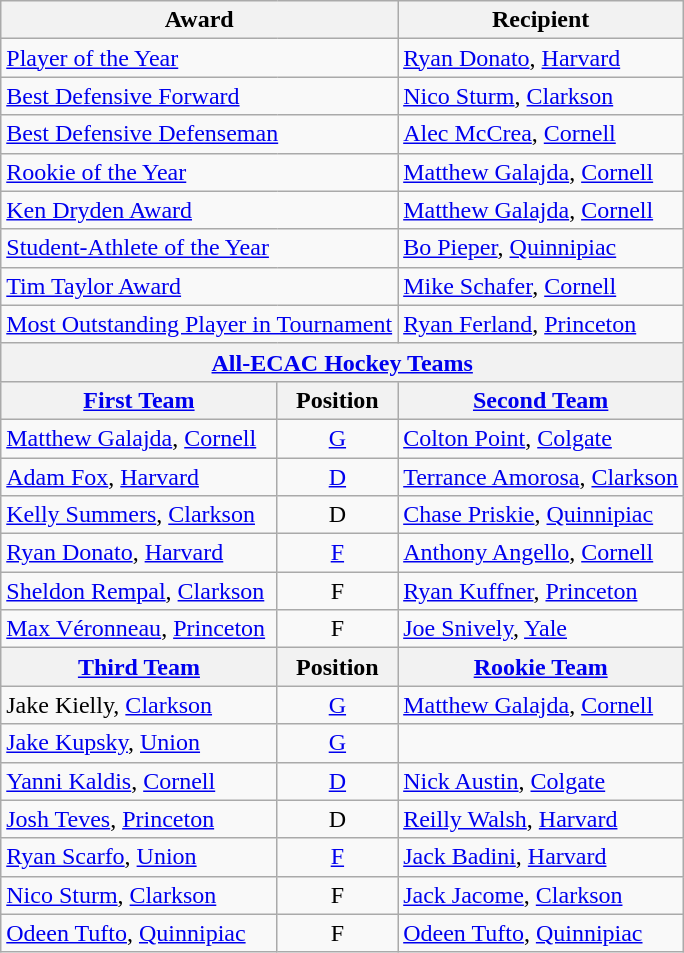<table class="wikitable">
<tr>
<th colspan=2>Award</th>
<th>Recipient</th>
</tr>
<tr>
<td colspan=2><a href='#'>Player of the Year</a></td>
<td><a href='#'>Ryan Donato</a>, <a href='#'>Harvard</a></td>
</tr>
<tr>
<td colspan=2><a href='#'>Best Defensive Forward</a></td>
<td><a href='#'>Nico Sturm</a>, <a href='#'>Clarkson</a></td>
</tr>
<tr>
<td colspan=2><a href='#'>Best Defensive Defenseman</a></td>
<td><a href='#'>Alec McCrea</a>, <a href='#'>Cornell</a></td>
</tr>
<tr>
<td colspan=2><a href='#'>Rookie of the Year</a></td>
<td><a href='#'>Matthew Galajda</a>, <a href='#'>Cornell</a></td>
</tr>
<tr>
<td colspan=2><a href='#'>Ken Dryden Award</a></td>
<td><a href='#'>Matthew Galajda</a>, <a href='#'>Cornell</a></td>
</tr>
<tr>
<td colspan=2><a href='#'>Student-Athlete of the Year</a></td>
<td><a href='#'>Bo Pieper</a>, <a href='#'>Quinnipiac</a></td>
</tr>
<tr>
<td colspan=2><a href='#'>Tim Taylor Award</a></td>
<td><a href='#'>Mike Schafer</a>, <a href='#'>Cornell</a></td>
</tr>
<tr>
<td colspan=2><a href='#'>Most Outstanding Player in Tournament</a></td>
<td><a href='#'>Ryan Ferland</a>, <a href='#'>Princeton</a></td>
</tr>
<tr>
<th colspan=3><a href='#'>All-ECAC Hockey Teams</a></th>
</tr>
<tr>
<th><a href='#'>First Team</a></th>
<th>  Position  </th>
<th><a href='#'>Second Team</a></th>
</tr>
<tr>
<td><a href='#'>Matthew Galajda</a>, <a href='#'>Cornell</a></td>
<td align=center><a href='#'>G</a></td>
<td><a href='#'>Colton Point</a>, <a href='#'>Colgate</a></td>
</tr>
<tr>
<td><a href='#'>Adam Fox</a>, <a href='#'>Harvard</a></td>
<td align=center><a href='#'>D</a></td>
<td><a href='#'>Terrance Amorosa</a>, <a href='#'>Clarkson</a></td>
</tr>
<tr>
<td><a href='#'>Kelly Summers</a>, <a href='#'>Clarkson</a></td>
<td align=center>D</td>
<td><a href='#'>Chase Priskie</a>, <a href='#'>Quinnipiac</a></td>
</tr>
<tr>
<td><a href='#'>Ryan Donato</a>, <a href='#'>Harvard</a></td>
<td align=center><a href='#'>F</a></td>
<td><a href='#'>Anthony Angello</a>, <a href='#'>Cornell</a></td>
</tr>
<tr>
<td><a href='#'>Sheldon Rempal</a>, <a href='#'>Clarkson</a></td>
<td align=center>F</td>
<td><a href='#'>Ryan Kuffner</a>, <a href='#'>Princeton</a></td>
</tr>
<tr>
<td><a href='#'>Max Véronneau</a>, <a href='#'>Princeton</a></td>
<td align=center>F</td>
<td><a href='#'>Joe Snively</a>, <a href='#'>Yale</a></td>
</tr>
<tr>
<th><a href='#'>Third Team</a></th>
<th>  Position  </th>
<th><a href='#'>Rookie Team</a></th>
</tr>
<tr>
<td>Jake Kielly, <a href='#'>Clarkson</a></td>
<td align=center><a href='#'>G</a></td>
<td><a href='#'>Matthew Galajda</a>, <a href='#'>Cornell</a></td>
</tr>
<tr>
<td><a href='#'>Jake Kupsky</a>, <a href='#'>Union</a></td>
<td align=center><a href='#'>G</a></td>
<td></td>
</tr>
<tr>
<td><a href='#'>Yanni Kaldis</a>, <a href='#'>Cornell</a></td>
<td align=center><a href='#'>D</a></td>
<td><a href='#'>Nick Austin</a>, <a href='#'>Colgate</a></td>
</tr>
<tr>
<td><a href='#'>Josh Teves</a>, <a href='#'>Princeton</a></td>
<td align=center>D</td>
<td><a href='#'>Reilly Walsh</a>, <a href='#'>Harvard</a></td>
</tr>
<tr>
<td><a href='#'>Ryan Scarfo</a>, <a href='#'>Union</a></td>
<td align=center><a href='#'>F</a></td>
<td><a href='#'>Jack Badini</a>, <a href='#'>Harvard</a></td>
</tr>
<tr>
<td><a href='#'>Nico Sturm</a>, <a href='#'>Clarkson</a></td>
<td align=center>F</td>
<td><a href='#'>Jack Jacome</a>, <a href='#'>Clarkson</a></td>
</tr>
<tr>
<td><a href='#'>Odeen Tufto</a>, <a href='#'>Quinnipiac</a></td>
<td align=center>F</td>
<td><a href='#'>Odeen Tufto</a>, <a href='#'>Quinnipiac</a></td>
</tr>
</table>
